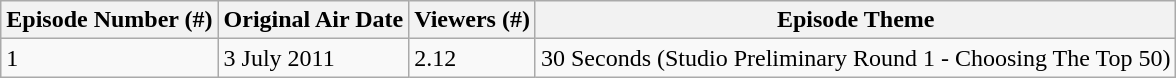<table class="wikitable">
<tr>
<th>Episode Number (#)</th>
<th>Original Air Date</th>
<th>Viewers (#)</th>
<th>Episode Theme</th>
</tr>
<tr>
<td>1</td>
<td>3 July 2011</td>
<td>2.12</td>
<td>30 Seconds (Studio Preliminary Round 1 - Choosing The Top 50)</td>
</tr>
</table>
